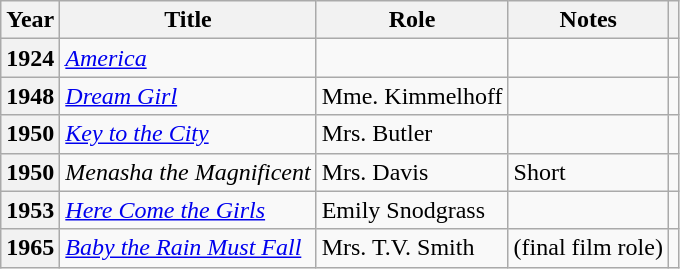<table class="wikitable plainrowheaders sortable" style="margin-right: 0;">
<tr>
<th scope="col">Year</th>
<th scope="col">Title</th>
<th scope="col">Role</th>
<th scope="col" class="unsortable">Notes</th>
<th scope="col" class="unsortable"></th>
</tr>
<tr>
<th scope="row">1924</th>
<td><em><a href='#'>America</a></em></td>
<td></td>
<td></td>
<td style="text-align:center;"></td>
</tr>
<tr>
<th scope="row">1948</th>
<td><em><a href='#'>Dream Girl</a></em></td>
<td>Mme. Kimmelhoff</td>
<td></td>
<td style="text-align:center;"></td>
</tr>
<tr>
<th scope="row">1950</th>
<td><em><a href='#'>Key to the City</a></em></td>
<td>Mrs. Butler</td>
<td></td>
<td style="text-align:center;"></td>
</tr>
<tr>
<th scope="row">1950</th>
<td><em>Menasha the Magnificent</em></td>
<td>Mrs. Davis</td>
<td>Short</td>
<td style="text-align:center;"></td>
</tr>
<tr>
<th scope="row">1953</th>
<td><em><a href='#'>Here Come the Girls</a></em></td>
<td>Emily Snodgrass</td>
<td></td>
<td style="text-align:center;"></td>
</tr>
<tr>
<th scope="row">1965</th>
<td><em><a href='#'>Baby the Rain Must Fall</a></em></td>
<td>Mrs. T.V. Smith</td>
<td>(final film role)</td>
<td style="text-align:center;"></td>
</tr>
</table>
